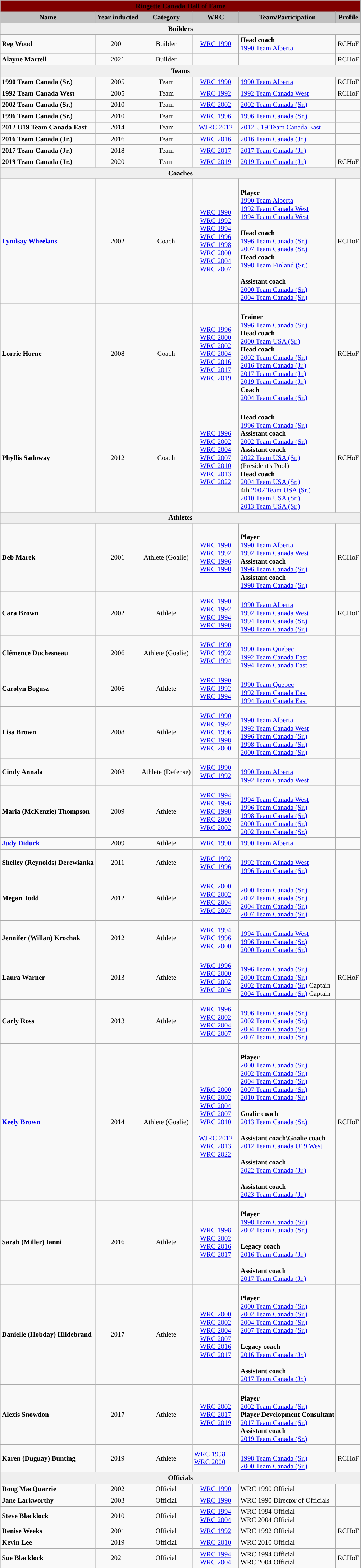<table class="wikitable" style="text-align:left; font-size:80%;">
<tr>
<th style=background:maroon colspan=6><span>Ringette Canada Hall of Fame</span></th>
</tr>
<tr>
<th style="background:silver;">Name</th>
<th style="background:silver;">Year inducted</th>
<th style="background:silver;">Category</th>
<th style="background:silver;">WRC</th>
<th style="background:silver;">Team/Participation</th>
<th style="background:silver;">Profile</th>
</tr>
<tr>
<th style=background:#eeee colspan=6>Builders</th>
</tr>
<tr>
<td><strong>Reg Wood</strong></td>
<td align=center>2001</td>
<td align=center>Builder</td>
<td align=center><a href='#'>WRC 1990</a></td>
<td> <strong>Head coach</strong> <br>  <a href='#'>1990 Team Alberta</a></td>
<td>RCHoF</td>
</tr>
<tr>
<td><strong>Alayne Martell</strong></td>
<td align=center>2021</td>
<td align=center>Builder</td>
<td></td>
<td></td>
<td>RCHoF</td>
</tr>
<tr>
<th style=background:#eeee colspan=6>Teams</th>
</tr>
<tr>
<td><strong>1990 Team Canada (Sr.)</strong></td>
<td align=center>2005</td>
<td align=center>Team</td>
<td align=center><a href='#'>WRC 1990</a></td>
<td> <a href='#'>1990 Team Alberta</a></td>
<td>RCHoF</td>
</tr>
<tr>
<td><strong>1992 Team Canada West</strong></td>
<td align=center>2005</td>
<td align=center>Team</td>
<td align=center><a href='#'>WRC 1992</a></td>
<td> <a href='#'>1992 Team Canada West</a></td>
<td>RCHoF</td>
</tr>
<tr>
<td><strong>2002 Team Canada (Sr.)</strong></td>
<td align=center>2010</td>
<td align=center>Team</td>
<td align=center><a href='#'>WRC 2002</a></td>
<td> <a href='#'>2002 Team Canada (Sr.)</a></td>
<td></td>
</tr>
<tr>
<td><strong>1996 Team Canada (Sr.)</strong></td>
<td align=center>2010</td>
<td align=center>Team</td>
<td align=center><a href='#'>WRC 1996</a></td>
<td> <a href='#'>1996 Team Canada (Sr.)</a></td>
<td></td>
</tr>
<tr>
<td><strong>2012 U19 Team Canada East</strong></td>
<td align=center>2014</td>
<td align=center>Team</td>
<td align=center><a href='#'>WJRC 2012</a></td>
<td> <a href='#'>2012 U19 Team Canada East</a></td>
<td></td>
</tr>
<tr>
<td><strong>2016 Team Canada (Jr.)</strong></td>
<td align=center>2016</td>
<td align=center>Team</td>
<td align=center><a href='#'>WRC 2016</a></td>
<td> <a href='#'>2016 Team Canada (Jr.)</a></td>
<td></td>
</tr>
<tr>
<td><strong>2017 Team Canada (Jr.)</strong></td>
<td align=center>2018</td>
<td align=center>Team</td>
<td align=center><a href='#'>WRC 2017</a></td>
<td> <a href='#'>2017 Team Canada (Jr.)</a></td>
<td></td>
</tr>
<tr>
<td><strong>2019 Team Canada (Jr.)</strong></td>
<td align=center>2020</td>
<td align=center>Team</td>
<td align=center><a href='#'>WRC 2019</a></td>
<td> <a href='#'>2019 Team Canada (Jr.)</a></td>
<td>RCHoF</td>
</tr>
<tr>
<th style=background:#eeee colspan=6>Coaches</th>
</tr>
<tr>
<td><strong><a href='#'>Lyndsay Wheelans</a></strong></td>
<td align=center>2002</td>
<td align=center>Coach</td>
<td align=center><a href='#'>WRC 1990</a><br><a href='#'>WRC 1992</a><br><a href='#'>WRC 1994</a><br><a href='#'>WRC 1996</a><br><a href='#'>WRC 1998</a><br><a href='#'>WRC 2000</a><br><a href='#'>WRC 2004</a><br><a href='#'>WRC 2007</a></td>
<td><br> <strong>Player</strong> <br>  <a href='#'>1990 Team Alberta</a>
<br> <a href='#'>1992 Team Canada West</a>
<br> <a href='#'>1994 Team Canada West</a>
<br>
<br>  <strong>Head coach</strong>
<br>  <a href='#'>1996 Team Canada (Sr.)</a>
<br>  <a href='#'>2007 Team Canada (Sr.)</a><br> <strong>Head coach</strong> <br>  <a href='#'>1998 Team Finland (Sr.)</a>
<br>
<br>  <strong>Assistant coach</strong>
<br>  <a href='#'>2000 Team Canada (Sr.)</a>
<br>  <a href='#'>2004 Team Canada (Sr.)</a></td>
<td>RCHoF</td>
</tr>
<tr>
<td><strong>Lorrie Horne</strong></td>
<td align=center>2008</td>
<td align=center>Coach</td>
<td align=center><a href='#'>WRC 1996</a><br><a href='#'>WRC 2000</a><br><a href='#'>WRC 2002</a><br><a href='#'>WRC 2004</a><br><a href='#'>WRC 2016</a><br><a href='#'>WRC 2017</a><br><a href='#'>WRC 2019</a><br></td>
<td><br> <strong>Trainer</strong> <br>  <a href='#'>1996 Team Canada (Sr.)</a><br> <strong>Head coach</strong> <br>  <a href='#'>2000 Team USA (Sr.)</a><br> <strong>Head coach</strong>
<br>  <a href='#'>2002 Team Canada (Sr.)</a>
<br>  <a href='#'>2016 Team Canada (Jr.)</a>
<br>  <a href='#'>2017 Team Canada (Jr.)</a>
<br>  <a href='#'>2019 Team Canada (Jr.)</a><br> <strong>Coach</strong> <br>  <a href='#'>2004 Team Canada (Sr.)</a></td>
<td>RCHoF</td>
</tr>
<tr>
<td><strong>Phyllis Sadoway</strong></td>
<td align=center>2012</td>
<td align=center>Coach</td>
<td align=center><a href='#'>WRC 1996</a><br><a href='#'>WRC 2002</a><br><a href='#'>WRC 2004</a><br><a href='#'>WRC 2007</a><br><a href='#'>WRC 2010</a><br><a href='#'>WRC 2013</a><br><a href='#'>WRC 2022</a></td>
<td><br> <strong>Head coach</strong> <br>  <a href='#'>1996 Team Canada (Sr.)</a><br> <strong>Assistant coach</strong> <br>  <a href='#'>2002 Team Canada (Sr.)</a><br>
 <strong>Assistant coach</strong> <br>  <a href='#'>2022 Team USA (Sr.)</a><br>(President's Pool)<br> <strong>Head coach</strong>
<br>  <a href='#'>2004 Team USA (Sr.)</a>
<br> 4th  <a href='#'>2007 Team USA (Sr.)</a>
<br>  <a href='#'>2010 Team USA (Sr.)</a>
<br>  <a href='#'>2013 Team USA (Sr.)</a></td>
<td>RCHoF</td>
</tr>
<tr>
<th style=background:#eeee colspan=6>Athletes</th>
</tr>
<tr>
<td><strong>Deb Marek</strong></td>
<td align=center>2001</td>
<td align=center>Athlete (Goalie)</td>
<td align=center><a href='#'>WRC 1990</a><br><a href='#'>WRC 1992</a><br><a href='#'>WRC 1996</a><br><a href='#'>WRC 1998</a></td>
<td><br> <strong>Player</strong>
<br>  <a href='#'>1990 Team Alberta</a>
<br>  <a href='#'>1992 Team Canada West</a><br> <strong>Assistant coach</strong> <br>  <a href='#'>1996 Team Canada (Sr.)</a><br> <strong>Assistant coach</strong> <br>  <a href='#'>1998 Team Canada (Sr.)</a></td>
<td>RCHoF</td>
</tr>
<tr>
<td><strong>Cara Brown</strong></td>
<td align=center>2002</td>
<td align=center>Athlete</td>
<td align=center><a href='#'>WRC 1990</a><br><a href='#'>WRC 1992</a><br><a href='#'>WRC 1994</a><br><a href='#'>WRC 1998</a></td>
<td><br> <a href='#'>1990 Team Alberta</a>
<br> <a href='#'>1992 Team Canada West</a>
<br> <a href='#'>1994 Team Canada (Sr.)</a>
<br> <a href='#'>1998 Team Canada (Sr.)</a></td>
<td>RCHoF</td>
</tr>
<tr>
<td><strong>Clémence Duchesneau</strong></td>
<td align=center>2006</td>
<td align=center>Athlete (Goalie)</td>
<td align=center><a href='#'>WRC 1990</a><br><a href='#'>WRC 1992</a><br><a href='#'>WRC 1994</a></td>
<td><br> <a href='#'>1990 Team Quebec</a><br>
 <a href='#'>1992 Team Canada East</a><br>
 <a href='#'>1994 Team Canada East</a></td>
<td></td>
</tr>
<tr>
<td><strong>Carolyn Bogusz</strong></td>
<td align=center>2006</td>
<td align=center>Athlete</td>
<td align=center><a href='#'>WRC 1990</a><br><a href='#'>WRC 1992</a><br><a href='#'>WRC 1994</a></td>
<td><br> <a href='#'>1990 Team Quebec</a>
<br> <a href='#'>1992 Team Canada East</a>
<br> <a href='#'>1994 Team Canada East</a></td>
<td></td>
</tr>
<tr>
<td><strong>Lisa Brown</strong></td>
<td align=center>2008</td>
<td align=center>Athlete</td>
<td align=center><a href='#'>WRC 1990</a><br><a href='#'>WRC 1992</a><br><a href='#'>WRC 1996</a><br><a href='#'>WRC 1998</a><br><a href='#'>WRC 2000</a></td>
<td><br> <a href='#'>1990 Team Alberta</a>
<br> <a href='#'>1992 Team Canada West</a>
<br> <a href='#'>1996 Team Canada (Sr.)</a>
<br> <a href='#'>1998 Team Canada (Sr.)</a>
<br> <a href='#'>2000 Team Canada (Sr.)</a></td>
<td></td>
</tr>
<tr>
<td><strong>Cindy Annala</strong></td>
<td align=center>2008</td>
<td align=center>Athlete (Defense)</td>
<td align=center width=80><a href='#'>WRC 1990</a><br><a href='#'>WRC 1992</a></td>
<td><br> <a href='#'>1990 Team Alberta</a>
<br> <a href='#'>1992 Team Canada West</a></td>
<td></td>
</tr>
<tr>
<td><strong>Maria (McKenzie) Thompson</strong></td>
<td align=center>2009</td>
<td align=center>Athlete</td>
<td align=center><a href='#'>WRC 1994</a><br><a href='#'>WRC 1996</a><br><a href='#'>WRC 1998</a><br><a href='#'>WRC 2000</a><br><a href='#'>WRC 2002</a></td>
<td><br> <a href='#'>1994 Team Canada West</a>
<br> <a href='#'>1996 Team Canada (Sr.)</a>
<br> <a href='#'>1998 Team Canada (Sr.)</a>
<br> <a href='#'>2000 Team Canada (Sr.)</a>
<br> <a href='#'>2002 Team Canada (Sr.)</a></td>
<td></td>
</tr>
<tr>
<td><strong><a href='#'>Judy Diduck</a></strong></td>
<td align=center>2009</td>
<td align=center>Athlete</td>
<td align=center><a href='#'>WRC 1990</a></td>
<td> <a href='#'>1990 Team Alberta</a></td>
<td></td>
</tr>
<tr>
<td><strong>Shelley (Reynolds) Derewianka</strong></td>
<td align=center>2011</td>
<td align=center>Athlete</td>
<td align=center><a href='#'>WRC 1992</a><br><a href='#'>WRC 1996</a></td>
<td><br> <a href='#'>1992 Team Canada West</a>
<br> <a href='#'>1996 Team Canada (Sr.)</a></td>
<td></td>
</tr>
<tr>
<td><strong>Megan Todd</strong></td>
<td align=center>2012</td>
<td align=center>Athlete</td>
<td align=center><a href='#'>WRC 2000</a><br><a href='#'>WRC 2002</a><br><a href='#'>WRC 2004</a><br><a href='#'>WRC 2007</a><br></td>
<td><br> <a href='#'>2000 Team Canada (Sr.)</a>
<br> <a href='#'>2002 Team Canada (Sr.)</a>
<br> <a href='#'>2004 Team Canada (Sr.)</a>
<br> <a href='#'>2007 Team Canada (Sr.)</a></td>
<td></td>
</tr>
<tr>
<td><strong>Jennifer (Willan) Krochak</strong></td>
<td align=center>2012</td>
<td align=center>Athlete</td>
<td align=center><a href='#'>WRC 1994</a><br><a href='#'>WRC 1996</a><br><a href='#'>WRC 2000</a><br></td>
<td><br> <a href='#'>1994 Team Canada West</a>
<br> <a href='#'>1996 Team Canada (Sr.)</a>
<br> <a href='#'>2000 Team Canada (Sr.)</a></td>
<td></td>
</tr>
<tr>
<td><strong>Laura Warner</strong></td>
<td align=center>2013</td>
<td align=center>Athlete</td>
<td align=center><a href='#'>WRC 1996</a><br><a href='#'>WRC 2000</a><br><a href='#'>WRC 2002</a><br><a href='#'>WRC 2004</a><br></td>
<td><br> <a href='#'>1996 Team Canada (Sr.)</a>
<br> <a href='#'>2000 Team Canada (Sr.)</a>
<br> <a href='#'>2002 Team Canada (Sr.)</a> Captain
<br> <a href='#'>2004 Team Canada (Sr.)</a> Captain</td>
<td>RCHoF</td>
</tr>
<tr>
<td><strong>Carly Ross</strong></td>
<td align=center>2013</td>
<td align=center>Athlete</td>
<td align=center><a href='#'>WRC 1996</a><br><a href='#'>WRC 2002</a><br><a href='#'>WRC 2004</a><br><a href='#'>WRC 2007</a></td>
<td><br> <a href='#'>1996 Team Canada (Sr.)</a>
<br> <a href='#'>2002 Team Canada (Sr.)</a>
<br> <a href='#'>2004 Team Canada (Sr.)</a>
<br> <a href='#'>2007 Team Canada (Sr.)</a></td>
<td></td>
</tr>
<tr>
<td><strong><a href='#'>Keely Brown</a></strong></td>
<td align=center>2014</td>
<td align=center>Athlete (Goalie)</td>
<td align=center><a href='#'>WRC 2000</a><br><a href='#'>WRC 2002</a><br><a href='#'>WRC 2004</a><br><a href='#'>WRC 2007</a><br><a href='#'>WRC 2010</a><br><br><a href='#'>WJRC 2012</a><br><a href='#'>WRC 2013</a><br><a href='#'>WRC 2022</a><br></td>
<td><br> <strong>Player</strong>
<br>  <a href='#'>2000 Team Canada (Sr.)</a>
<br>  <a href='#'>2002 Team Canada (Sr.)</a>
<br>  <a href='#'>2004 Team Canada (Sr.)</a>
<br>  <a href='#'>2007 Team Canada (Sr.)</a>
<br>  <a href='#'>2010 Team Canada (Sr.)</a>
<br>
<br> <strong>Goalie coach</strong> <br>  <a href='#'>2013 Team Canada (Sr.)</a>
<br>
<br> <strong>Assistant coach\Goalie coach</strong> <br>  <a href='#'>2012 Team Canada U19 West</a>
<br>
<br> <strong>Assistant coach</strong> <br>  <a href='#'>2022 Team Canada (Jr.)</a><br>
<br> <strong>Assistant coach</strong> <br> <a href='#'>2023 Team Canada (Jr.)</a></td>
<td>RCHoF</td>
</tr>
<tr>
<td><strong>Sarah (Miller) Ianni</strong></td>
<td align=center>2016</td>
<td align=center>Athlete</td>
<td align=center><a href='#'>WRC 1998</a><br><a href='#'>WRC 2002</a><br><a href='#'>WRC 2016</a><br><a href='#'>WRC 2017</a></td>
<td><br> <strong>Player</strong>
<br>  <a href='#'>1998 Team Canada (Sr.)</a>
<br>  <a href='#'>2002 Team Canada (Sr.)</a>
<br>
<br>  <strong>Legacy coach</strong> <br>  <a href='#'>2016 Team Canada (Jr.)</a>
<br>
<br> <strong>Assistant coach</strong> <br>  <a href='#'>2017 Team Canada (Jr.)</a></td>
<td></td>
</tr>
<tr>
<td><strong>Danielle (Hobday) Hildebrand</strong></td>
<td align=center>2017</td>
<td align=center>Athlete</td>
<td align=center><a href='#'>WRC 2000</a><br><a href='#'>WRC 2002</a><br><a href='#'>WRC 2004</a><br><a href='#'>WRC 2007</a><br><a href='#'>WRC 2016</a><br><a href='#'>WRC 2017</a></td>
<td><br> <strong>Player</strong>
<br>  <a href='#'>2000 Team Canada (Sr.)</a>
<br>  <a href='#'>2002 Team Canada (Sr.)</a>
<br>  <a href='#'>2004 Team Canada (Sr.)</a>
<br>  <a href='#'>2007 Team Canada (Sr.)</a>
<br>
<br>  <strong>Legacy coach</strong> <br>  <a href='#'>2016 Team Canada (Jr.)</a>
<br>
<br> <strong>Assistant coach</strong> <br>  <a href='#'>2017 Team Canada (Jr.)</a></td>
<td></td>
</tr>
<tr>
<td><strong>Alexis Snowdon</strong></td>
<td align=center>2017</td>
<td align=center>Athlete</td>
<td align=center><a href='#'>WRC 2002</a><br><a href='#'>WRC 2017</a><br><a href='#'>WRC 2019</a></td>
<td><br> <strong>Player</strong> <br>  <a href='#'>2002 Team Canada (Sr.)</a><br> <strong>Player Development Consultant</strong>
<br>  <a href='#'>2017 Team Canada (Sr.)</a><br> <strong>Assistant coach</strong>
<br>  <a href='#'>2019 Team Canada (Sr.)</a></td>
<td></td>
</tr>
<tr>
<td><strong>Karen (Duguay) Bunting</strong></td>
<td align=center>2019</td>
<td align=center>Athlete</td>
<td><a href='#'>WRC 1998</a><br><a href='#'>WRC 2000</a><br></td>
<td><br> <a href='#'>1998 Team Canada (Sr.)</a>
<br> <a href='#'>2000 Team Canada (Sr.)</a></td>
<td>RCHoF</td>
</tr>
<tr>
<th style=background:#eeee colspan=6>Officials</th>
</tr>
<tr>
<td><strong>Doug MacQuarrie</strong></td>
<td align=center>2002</td>
<td align=center>Official</td>
<td align=center><a href='#'>WRC 1990</a></td>
<td> WRC 1990 Official</td>
<td></td>
</tr>
<tr>
<td><strong>Jane Larkworthy</strong></td>
<td align=center>2003</td>
<td align=center>Official</td>
<td align=center><a href='#'>WRC 1990</a></td>
<td> WRC 1990 Director of Officials</td>
<td></td>
</tr>
<tr>
<td><strong>Steve Blacklock</strong></td>
<td align=center>2010</td>
<td align=center>Official</td>
<td align=center><a href='#'>WRC 1994</a><br><a href='#'>WRC 2004</a></td>
<td> WRC 1994 Official<br> WRC 2004 Official</td>
<td></td>
</tr>
<tr>
<td><strong>Denise Weeks</strong></td>
<td align=center>2001</td>
<td align=center>Official</td>
<td align=center><a href='#'>WRC 1992</a></td>
<td> WRC 1992 Official</td>
<td>RCHoF</td>
</tr>
<tr>
<td><strong>Kevin Lee</strong></td>
<td align=center>2019</td>
<td align=center>Official</td>
<td align=center><a href='#'>WRC 2010</a></td>
<td> WRC 2010 Official</td>
<td></td>
</tr>
<tr>
<td><strong>Sue Blacklock</strong></td>
<td align=center>2021</td>
<td align=center>Official</td>
<td align=center><a href='#'>WRC 1994</a><br><a href='#'>WRC 2004</a></td>
<td> WRC 1994 Official<br> WRC 2004 Official</td>
<td>RCHoF</td>
</tr>
</table>
